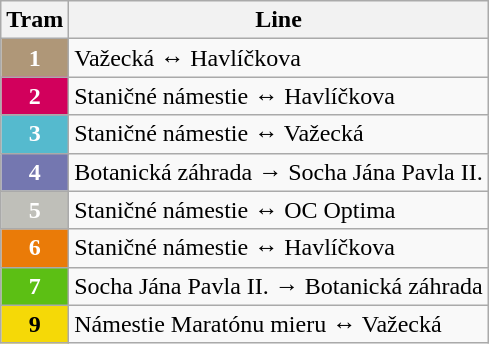<table class="wikitable">
<tr>
<th>Tram</th>
<th>Line</th>
</tr>
<tr>
<td align="center" style="color: white; background-color: #AF9778"><strong>1</strong></td>
<td>Važecká ↔ Havlíčkova</td>
</tr>
<tr>
<td align="center" style="color: white; background-color: #d2005c"><strong>2</strong></td>
<td>Staničné námestie ↔ Havlíčkova</td>
</tr>
<tr>
<td align="center" style="color: white; background-color: #55bace"><strong>3</strong></td>
<td>Staničné námestie ↔ Važecká</td>
</tr>
<tr>
<td align="center" style="color: white; background-color: #7477b0"><strong>4</strong></td>
<td>Botanická záhrada → Socha Jána Pavla II.</td>
</tr>
<tr>
<td align="center" style="color: white; background-color: #bfbfb9"><strong>5</strong></td>
<td>Staničné námestie ↔ OC Optima</td>
</tr>
<tr>
<td align="center" style="color: white; background-color: #ea7b08"><strong>6</strong></td>
<td>Staničné námestie ↔ Havlíčkova</td>
</tr>
<tr>
<td align="center" style="color: white; background-color: #5cbf14"><strong>7</strong></td>
<td>Socha Jána Pavla II. → Botanická záhrada</td>
</tr>
<tr>
<td align="center" style="color: black; background-color: #f5d907"><strong>9</strong></td>
<td>Námestie Maratónu mieru ↔ Važecká</td>
</tr>
</table>
